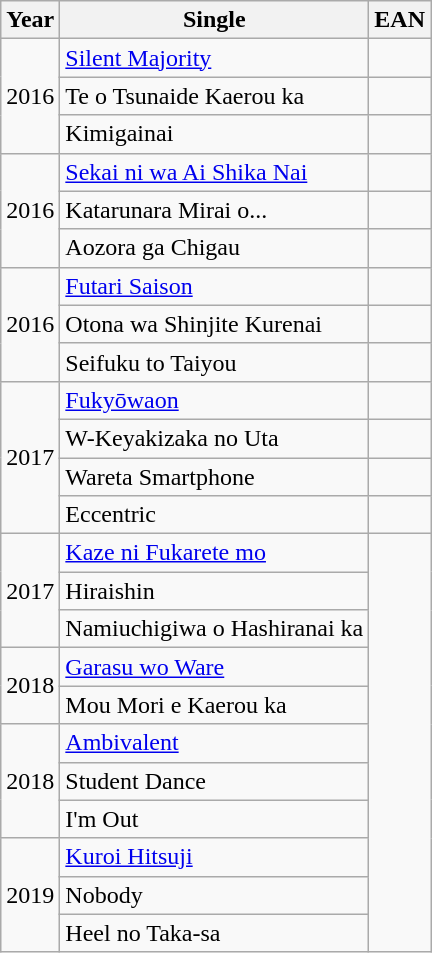<table class="wikitable">
<tr>
<th>Year</th>
<th>Single</th>
<th>EAN</th>
</tr>
<tr>
<td rowspan="3">2016</td>
<td><a href='#'>Silent Majority</a></td>
<td></td>
</tr>
<tr>
<td>Te o Tsunaide Kaerou ka</td>
<td></td>
</tr>
<tr>
<td>Kimigainai</td>
<td></td>
</tr>
<tr>
<td rowspan="3">2016</td>
<td><a href='#'>Sekai ni wa Ai Shika Nai</a></td>
<td></td>
</tr>
<tr>
<td>Katarunara Mirai o...</td>
<td></td>
</tr>
<tr>
<td>Aozora ga Chigau</td>
<td></td>
</tr>
<tr>
<td rowspan="3">2016</td>
<td><a href='#'>Futari Saison</a></td>
<td></td>
</tr>
<tr>
<td>Otona wa Shinjite Kurenai</td>
<td></td>
</tr>
<tr>
<td>Seifuku to Taiyou</td>
<td></td>
</tr>
<tr>
<td rowspan="4">2017</td>
<td><a href='#'>Fukyōwaon</a></td>
<td></td>
</tr>
<tr>
<td>W-Keyakizaka no Uta</td>
<td></td>
</tr>
<tr>
<td>Wareta Smartphone</td>
<td></td>
</tr>
<tr>
<td>Eccentric</td>
<td></td>
</tr>
<tr>
<td rowspan="3">2017</td>
<td><a href='#'>Kaze ni Fukarete mo</a></td>
</tr>
<tr>
<td>Hiraishin</td>
</tr>
<tr>
<td>Namiuchigiwa o Hashiranai ka</td>
</tr>
<tr>
<td rowspan="2">2018</td>
<td><a href='#'>Garasu wo Ware</a></td>
</tr>
<tr>
<td>Mou Mori e Kaerou ka</td>
</tr>
<tr>
<td rowspan="3">2018</td>
<td><a href='#'>Ambivalent</a></td>
</tr>
<tr>
<td>Student Dance</td>
</tr>
<tr>
<td>I'm Out</td>
</tr>
<tr>
<td rowspan="3">2019</td>
<td><a href='#'>Kuroi Hitsuji</a></td>
</tr>
<tr>
<td>Nobody</td>
</tr>
<tr>
<td>Heel no Taka-sa</td>
</tr>
</table>
